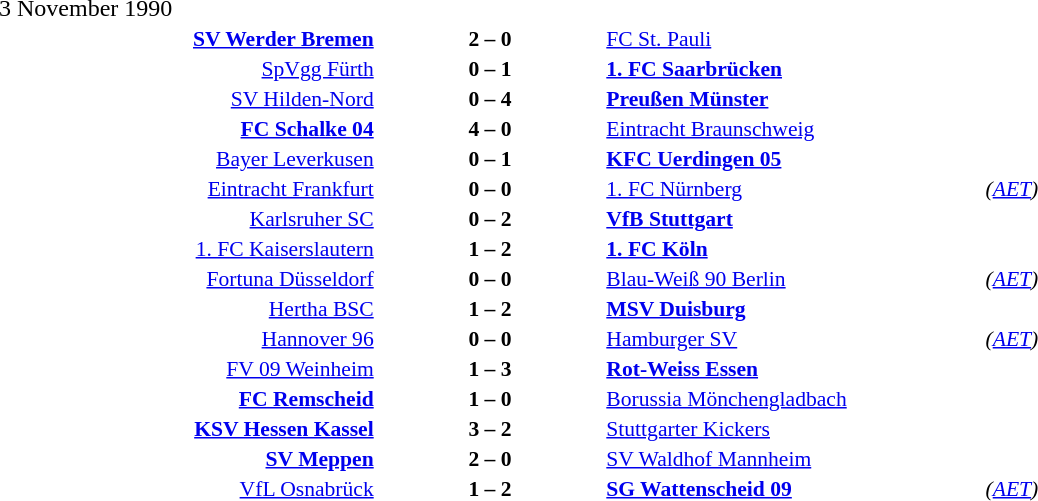<table width=100% cellspacing=1>
<tr>
<th width=20%></th>
<th width=12%></th>
<th width=20%></th>
<th></th>
</tr>
<tr>
<td>3 November 1990</td>
</tr>
<tr style=font-size:90%>
<td align=right><strong><a href='#'>SV Werder Bremen</a></strong></td>
<td align=center><strong>2 – 0</strong></td>
<td><a href='#'>FC St. Pauli</a></td>
</tr>
<tr style=font-size:90%>
<td align=right><a href='#'>SpVgg Fürth</a></td>
<td align=center><strong>0 – 1</strong></td>
<td><strong><a href='#'>1. FC Saarbrücken</a></strong></td>
</tr>
<tr style=font-size:90%>
<td align=right><a href='#'>SV Hilden-Nord</a></td>
<td align=center><strong>0 – 4</strong></td>
<td><strong><a href='#'>Preußen Münster</a></strong></td>
</tr>
<tr style=font-size:90%>
<td align=right><strong><a href='#'>FC Schalke 04</a></strong></td>
<td align=center><strong>4 – 0</strong></td>
<td><a href='#'>Eintracht Braunschweig</a></td>
</tr>
<tr style=font-size:90%>
<td align=right><a href='#'>Bayer Leverkusen</a></td>
<td align=center><strong>0 – 1</strong></td>
<td><strong><a href='#'>KFC Uerdingen 05</a></strong></td>
</tr>
<tr style=font-size:90%>
<td align=right><a href='#'>Eintracht Frankfurt</a></td>
<td align=center><strong>0 – 0</strong></td>
<td><a href='#'>1. FC Nürnberg</a></td>
<td><em>(<a href='#'>AET</a>)</em></td>
</tr>
<tr style=font-size:90%>
<td align=right><a href='#'>Karlsruher SC</a></td>
<td align=center><strong>0 – 2</strong></td>
<td><strong><a href='#'>VfB Stuttgart</a></strong></td>
</tr>
<tr style=font-size:90%>
<td align=right><a href='#'>1. FC Kaiserslautern</a></td>
<td align=center><strong>1 – 2</strong></td>
<td><strong><a href='#'>1. FC Köln</a></strong></td>
</tr>
<tr style=font-size:90%>
<td align=right><a href='#'>Fortuna Düsseldorf</a></td>
<td align=center><strong>0 – 0</strong></td>
<td><a href='#'>Blau-Weiß 90 Berlin</a></td>
<td><em>(<a href='#'>AET</a>)</em></td>
</tr>
<tr style=font-size:90%>
<td align=right><a href='#'>Hertha BSC</a></td>
<td align=center><strong>1 – 2</strong></td>
<td><strong><a href='#'>MSV Duisburg</a></strong></td>
</tr>
<tr style=font-size:90%>
<td align=right><a href='#'>Hannover 96</a></td>
<td align=center><strong>0 – 0</strong></td>
<td><a href='#'>Hamburger SV</a></td>
<td><em>(<a href='#'>AET</a>)</em></td>
</tr>
<tr style=font-size:90%>
<td align=right><a href='#'>FV 09 Weinheim</a></td>
<td align=center><strong>1 – 3</strong></td>
<td><strong><a href='#'>Rot-Weiss Essen</a></strong></td>
</tr>
<tr style=font-size:90%>
<td align=right><strong><a href='#'>FC Remscheid</a></strong></td>
<td align=center><strong>1 – 0</strong></td>
<td><a href='#'>Borussia Mönchengladbach</a></td>
</tr>
<tr style=font-size:90%>
<td align=right><strong><a href='#'>KSV Hessen Kassel</a></strong></td>
<td align=center><strong>3 – 2</strong></td>
<td><a href='#'>Stuttgarter Kickers</a></td>
</tr>
<tr style=font-size:90%>
<td align=right><strong><a href='#'>SV Meppen</a></strong></td>
<td align=center><strong>2 – 0</strong></td>
<td><a href='#'>SV Waldhof Mannheim</a></td>
</tr>
<tr style=font-size:90%>
<td align=right><a href='#'>VfL Osnabrück</a></td>
<td align=center><strong>1 – 2</strong></td>
<td><strong><a href='#'>SG Wattenscheid 09</a></strong></td>
<td><em>(<a href='#'>AET</a>)</em></td>
</tr>
</table>
